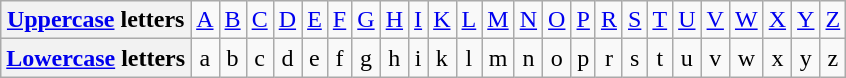<table class="wikitable" style="text-align:center; table-layout:fixed">
<tr>
<th><a href='#'>Uppercase</a> letters</th>
<td><a href='#'>A</a></td>
<td><a href='#'>B</a></td>
<td><a href='#'>C</a></td>
<td><a href='#'>D</a></td>
<td><a href='#'>E</a></td>
<td><a href='#'>F</a></td>
<td><a href='#'>G</a></td>
<td><a href='#'>H</a></td>
<td><a href='#'>I</a></td>
<td><a href='#'>K</a></td>
<td><a href='#'>L</a></td>
<td><a href='#'>M</a></td>
<td><a href='#'>N</a></td>
<td><a href='#'>O</a></td>
<td><a href='#'>P</a></td>
<td><a href='#'>R</a></td>
<td><a href='#'>S</a></td>
<td><a href='#'>T</a></td>
<td><a href='#'>U</a></td>
<td><a href='#'>V</a></td>
<td><a href='#'>W</a></td>
<td><a href='#'>X</a></td>
<td><a href='#'>Y</a></td>
<td><a href='#'>Z</a></td>
</tr>
<tr>
<th><a href='#'>Lowercase</a> letters</th>
<td>a</td>
<td>b</td>
<td>c</td>
<td>d</td>
<td>e</td>
<td>f</td>
<td>g</td>
<td>h</td>
<td>i</td>
<td>k</td>
<td>l</td>
<td>m</td>
<td>n</td>
<td>o</td>
<td>p</td>
<td>r</td>
<td>s</td>
<td>t</td>
<td>u</td>
<td>v</td>
<td>w</td>
<td>x</td>
<td>y</td>
<td>z</td>
</tr>
</table>
